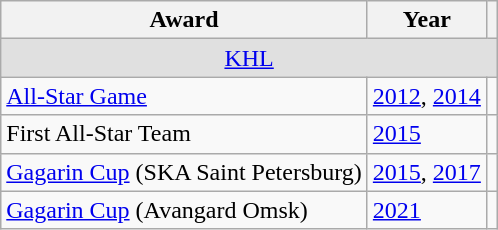<table class="wikitable">
<tr>
<th>Award</th>
<th>Year</th>
<th></th>
</tr>
<tr ALIGN="center" bgcolor="#e0e0e0">
<td colspan="3"><a href='#'>KHL</a></td>
</tr>
<tr>
<td><a href='#'>All-Star Game</a></td>
<td><a href='#'>2012</a>, <a href='#'>2014</a></td>
<td></td>
</tr>
<tr>
<td>First All-Star Team</td>
<td><a href='#'>2015</a></td>
<td></td>
</tr>
<tr>
<td><a href='#'>Gagarin Cup</a> (SKA Saint Petersburg)</td>
<td><a href='#'>2015</a>, <a href='#'>2017</a></td>
<td></td>
</tr>
<tr>
<td><a href='#'>Gagarin Cup</a> (Avangard Omsk)</td>
<td><a href='#'>2021</a></td>
<td></td>
</tr>
</table>
